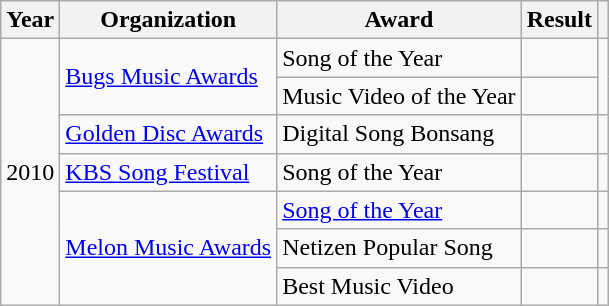<table class="wikitable plainrowheaders">
<tr>
<th scope="col">Year</th>
<th scope="col">Organization</th>
<th scope="col">Award</th>
<th scope="col">Result</th>
<th></th>
</tr>
<tr>
<td rowspan="7">2010</td>
<td rowspan="2"><a href='#'>Bugs Music Awards</a></td>
<td>Song of the Year</td>
<td></td>
<td rowspan="2" align="center"></td>
</tr>
<tr>
<td>Music Video of the Year</td>
<td></td>
</tr>
<tr>
<td><a href='#'>Golden Disc Awards</a></td>
<td>Digital Song Bonsang</td>
<td></td>
<td align="center"></td>
</tr>
<tr>
<td><a href='#'>KBS Song Festival</a></td>
<td>Song of the Year</td>
<td></td>
<td align="center"></td>
</tr>
<tr>
<td rowspan="3"><a href='#'>Melon Music Awards</a></td>
<td><a href='#'>Song of the Year</a></td>
<td></td>
<td></td>
</tr>
<tr>
<td>Netizen Popular Song</td>
<td></td>
<td></td>
</tr>
<tr>
<td>Best Music Video</td>
<td></td>
<td></td>
</tr>
</table>
